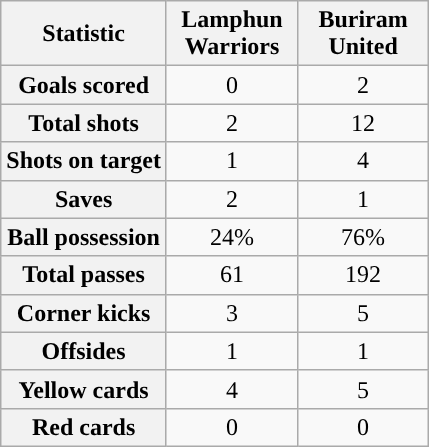<table class="wikitable plainrowheaders" style="text-align:center">
<tr>
<th scope="col">Statistic</th>
<th scope="col" style="width:80px">Lamphun Warriors</th>
<th scope="col" style="width:80px">Buriram United</th>
</tr>
<tr>
<th scope=row>Goals scored</th>
<td>0</td>
<td>2</td>
</tr>
<tr>
<th scope=row>Total shots</th>
<td>2</td>
<td>12</td>
</tr>
<tr>
<th scope=row>Shots on target</th>
<td>1</td>
<td>4</td>
</tr>
<tr>
<th scope=row>Saves</th>
<td>2</td>
<td>1</td>
</tr>
<tr>
<th scope=row>Ball possession</th>
<td>24%</td>
<td>76%</td>
</tr>
<tr>
<th scope=row>Total passes</th>
<td>61</td>
<td>192</td>
</tr>
<tr>
<th scope=row>Corner kicks</th>
<td>3</td>
<td>5</td>
</tr>
<tr>
<th scope=row>Offsides</th>
<td>1</td>
<td>1</td>
</tr>
<tr>
<th scope=row>Yellow cards</th>
<td>4</td>
<td>5</td>
</tr>
<tr>
<th scope=row>Red cards</th>
<td>0</td>
<td>0</td>
</tr>
</table>
